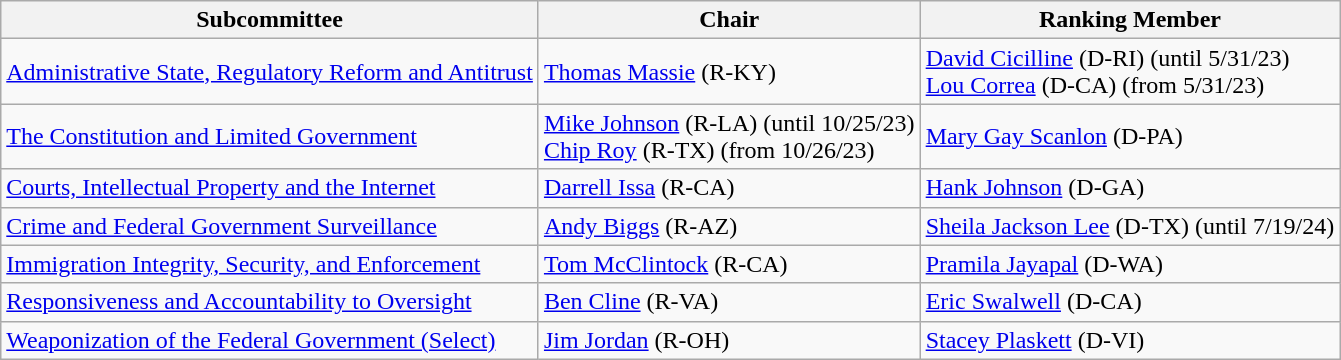<table class="wikitable">
<tr>
<th>Subcommittee</th>
<th>Chair</th>
<th>Ranking Member</th>
</tr>
<tr>
<td><a href='#'>Administrative State, Regulatory Reform and Antitrust</a></td>
<td><a href='#'>Thomas Massie</a> (R-KY)</td>
<td><a href='#'>David Cicilline</a> (D-RI) (until 5/31/23)<br><a href='#'>Lou Correa</a> (D-CA) (from 5/31/23)</td>
</tr>
<tr>
<td><a href='#'>The Constitution and Limited Government</a></td>
<td><a href='#'>Mike Johnson</a> (R-LA) (until 10/25/23)<br><a href='#'>Chip Roy</a> (R-TX) (from 10/26/23)</td>
<td><a href='#'>Mary Gay Scanlon</a> (D-PA)</td>
</tr>
<tr>
<td><a href='#'>Courts, Intellectual Property and the Internet</a></td>
<td><a href='#'>Darrell Issa</a> (R-CA)</td>
<td><a href='#'>Hank Johnson</a> (D-GA)</td>
</tr>
<tr>
<td><a href='#'>Crime and Federal Government Surveillance</a></td>
<td><a href='#'>Andy Biggs</a> (R-AZ)</td>
<td><a href='#'>Sheila Jackson Lee</a> (D-TX) (until 7/19/24)</td>
</tr>
<tr>
<td><a href='#'>Immigration Integrity, Security, and Enforcement</a></td>
<td><a href='#'>Tom McClintock</a> (R-CA)</td>
<td><a href='#'>Pramila Jayapal</a> (D-WA)</td>
</tr>
<tr>
<td><a href='#'>Responsiveness and Accountability to Oversight</a></td>
<td><a href='#'>Ben Cline</a> (R-VA)</td>
<td><a href='#'>Eric Swalwell</a> (D-CA)</td>
</tr>
<tr>
<td><a href='#'>Weaponization of the Federal Government (Select)</a></td>
<td><a href='#'>Jim Jordan</a> (R-OH)</td>
<td><a href='#'>Stacey Plaskett</a> (D-VI)</td>
</tr>
</table>
